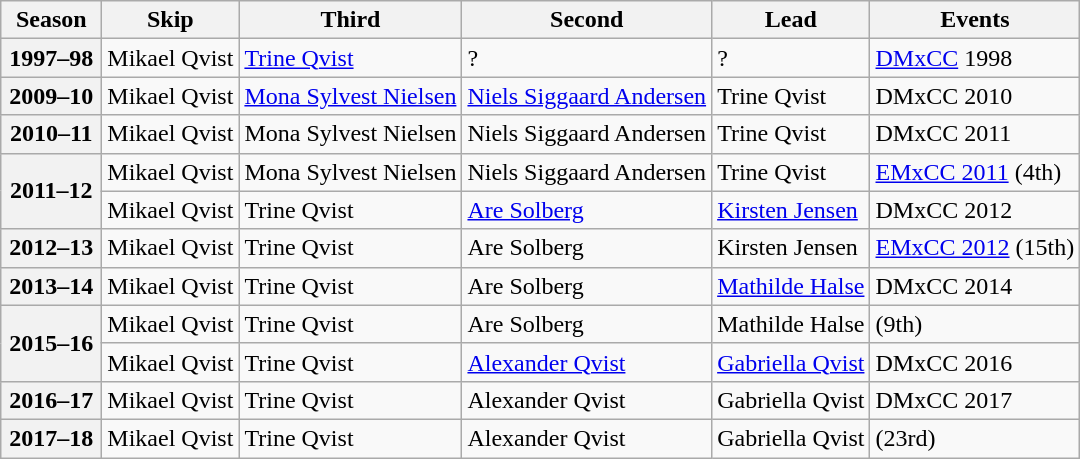<table class="wikitable">
<tr>
<th scope="col" width=60>Season</th>
<th scope="col">Skip</th>
<th scope="col">Third</th>
<th scope="col">Second</th>
<th scope="col">Lead</th>
<th scope="col">Events</th>
</tr>
<tr>
<th scope="row">1997–98</th>
<td>Mikael Qvist</td>
<td><a href='#'>Trine Qvist</a></td>
<td>?</td>
<td>?</td>
<td><a href='#'>DMxCC</a> 1998 </td>
</tr>
<tr>
<th scope="row">2009–10</th>
<td>Mikael Qvist</td>
<td><a href='#'>Mona Sylvest Nielsen</a></td>
<td><a href='#'>Niels Siggaard Andersen</a></td>
<td>Trine Qvist</td>
<td>DMxCC 2010 </td>
</tr>
<tr>
<th scope="row">2010–11</th>
<td>Mikael Qvist</td>
<td>Mona Sylvest Nielsen</td>
<td>Niels Siggaard Andersen</td>
<td>Trine Qvist</td>
<td>DMxCC 2011 </td>
</tr>
<tr>
<th scope="row" rowspan="2">2011–12</th>
<td>Mikael Qvist</td>
<td>Mona Sylvest Nielsen</td>
<td>Niels Siggaard Andersen</td>
<td>Trine Qvist</td>
<td><a href='#'>EMxCC 2011</a> (4th)</td>
</tr>
<tr>
<td>Mikael Qvist</td>
<td>Trine Qvist</td>
<td><a href='#'>Are Solberg</a></td>
<td><a href='#'>Kirsten Jensen</a></td>
<td>DMxCC 2012 </td>
</tr>
<tr>
<th scope="row">2012–13</th>
<td>Mikael Qvist</td>
<td>Trine Qvist</td>
<td>Are Solberg</td>
<td>Kirsten Jensen</td>
<td><a href='#'>EMxCC 2012</a> (15th)</td>
</tr>
<tr>
<th scope="row">2013–14</th>
<td>Mikael Qvist</td>
<td>Trine Qvist</td>
<td>Are Solberg</td>
<td><a href='#'>Mathilde Halse</a></td>
<td>DMxCC 2014 </td>
</tr>
<tr>
<th scope="row" rowspan="2">2015–16</th>
<td>Mikael Qvist</td>
<td>Trine Qvist</td>
<td>Are Solberg</td>
<td>Mathilde Halse</td>
<td> (9th)</td>
</tr>
<tr>
<td>Mikael Qvist</td>
<td>Trine Qvist</td>
<td><a href='#'>Alexander Qvist</a></td>
<td><a href='#'>Gabriella Qvist</a></td>
<td>DMxCC 2016 </td>
</tr>
<tr>
<th scope="row">2016–17</th>
<td>Mikael Qvist</td>
<td>Trine Qvist</td>
<td>Alexander Qvist</td>
<td>Gabriella Qvist</td>
<td>DMxCC 2017 </td>
</tr>
<tr>
<th scope="row">2017–18</th>
<td>Mikael Qvist</td>
<td>Trine Qvist</td>
<td>Alexander Qvist</td>
<td>Gabriella Qvist</td>
<td> (23rd)</td>
</tr>
</table>
